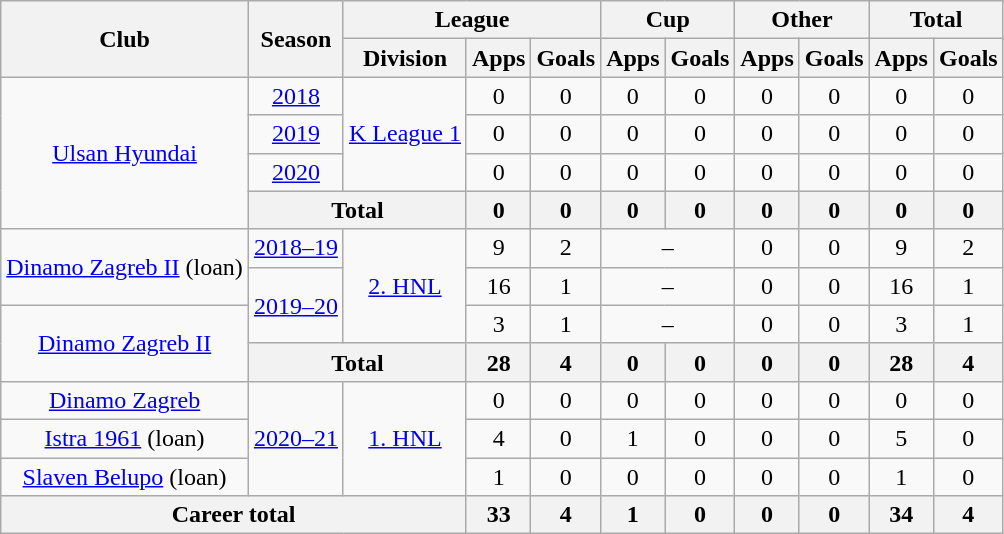<table class="wikitable" style="text-align: center">
<tr>
<th rowspan="2">Club</th>
<th rowspan="2">Season</th>
<th colspan="3">League</th>
<th colspan="2">Cup</th>
<th colspan="2">Other</th>
<th colspan="2">Total</th>
</tr>
<tr>
<th>Division</th>
<th>Apps</th>
<th>Goals</th>
<th>Apps</th>
<th>Goals</th>
<th>Apps</th>
<th>Goals</th>
<th>Apps</th>
<th>Goals</th>
</tr>
<tr>
<td rowspan="4"><a href='#'>Ulsan Hyundai</a></td>
<td><a href='#'>2018</a></td>
<td rowspan="3"><a href='#'>K League 1</a></td>
<td>0</td>
<td>0</td>
<td>0</td>
<td>0</td>
<td>0</td>
<td>0</td>
<td>0</td>
<td>0</td>
</tr>
<tr>
<td><a href='#'>2019</a></td>
<td>0</td>
<td>0</td>
<td>0</td>
<td>0</td>
<td>0</td>
<td>0</td>
<td>0</td>
<td>0</td>
</tr>
<tr>
<td><a href='#'>2020</a></td>
<td>0</td>
<td>0</td>
<td>0</td>
<td>0</td>
<td>0</td>
<td>0</td>
<td>0</td>
<td>0</td>
</tr>
<tr>
<th colspan=2>Total</th>
<th>0</th>
<th>0</th>
<th>0</th>
<th>0</th>
<th>0</th>
<th>0</th>
<th>0</th>
<th>0</th>
</tr>
<tr>
<td rowspan="2"><a href='#'>Dinamo Zagreb II</a> (loan)</td>
<td><a href='#'>2018–19</a></td>
<td rowspan="3"><a href='#'>2. HNL</a></td>
<td>9</td>
<td>2</td>
<td colspan="2">–</td>
<td>0</td>
<td>0</td>
<td>9</td>
<td>2</td>
</tr>
<tr>
<td rowspan="2"><a href='#'>2019–20</a></td>
<td>16</td>
<td>1</td>
<td colspan="2">–</td>
<td>0</td>
<td>0</td>
<td>16</td>
<td>1</td>
</tr>
<tr>
<td rowspan="2"><a href='#'>Dinamo Zagreb II</a></td>
<td>3</td>
<td>1</td>
<td colspan="2">–</td>
<td>0</td>
<td>0</td>
<td>3</td>
<td>1</td>
</tr>
<tr>
<th colspan=2>Total</th>
<th>28</th>
<th>4</th>
<th>0</th>
<th>0</th>
<th>0</th>
<th>0</th>
<th>28</th>
<th>4</th>
</tr>
<tr>
<td><a href='#'>Dinamo Zagreb</a></td>
<td rowspan="3"><a href='#'>2020–21</a></td>
<td rowspan="3"><a href='#'>1. HNL</a></td>
<td>0</td>
<td>0</td>
<td>0</td>
<td>0</td>
<td>0</td>
<td>0</td>
<td>0</td>
<td>0</td>
</tr>
<tr>
<td><a href='#'>Istra 1961</a> (loan)</td>
<td>4</td>
<td>0</td>
<td>1</td>
<td>0</td>
<td>0</td>
<td>0</td>
<td>5</td>
<td>0</td>
</tr>
<tr>
<td><a href='#'>Slaven Belupo</a> (loan)</td>
<td>1</td>
<td>0</td>
<td>0</td>
<td>0</td>
<td>0</td>
<td>0</td>
<td>1</td>
<td>0</td>
</tr>
<tr>
<th colspan=3>Career total</th>
<th>33</th>
<th>4</th>
<th>1</th>
<th>0</th>
<th>0</th>
<th>0</th>
<th>34</th>
<th>4</th>
</tr>
</table>
